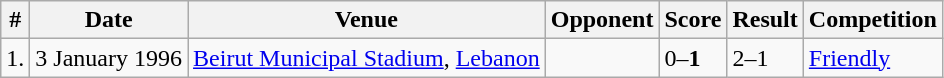<table class="wikitable" align=center>
<tr>
<th>#</th>
<th>Date</th>
<th>Venue</th>
<th>Opponent</th>
<th>Score</th>
<th>Result</th>
<th>Competition</th>
</tr>
<tr>
<td>1.</td>
<td>3 January 1996</td>
<td><a href='#'>Beirut Municipal Stadium</a>, <a href='#'>Lebanon</a></td>
<td></td>
<td>0–<strong>1</strong></td>
<td>2–1</td>
<td><a href='#'>Friendly</a></td>
</tr>
</table>
